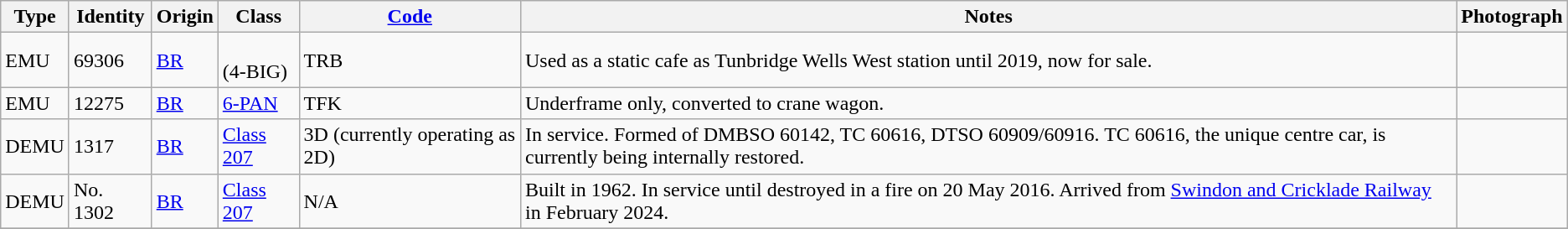<table class="wikitable">
<tr>
<th>Type</th>
<th>Identity</th>
<th>Origin</th>
<th>Class</th>
<th><a href='#'>Code</a></th>
<th>Notes</th>
<th>Photograph</th>
</tr>
<tr>
<td>EMU</td>
<td>69306</td>
<td><a href='#'>BR</a></td>
<td><br>(4-BIG)</td>
<td>TRB</td>
<td>Used as a static cafe as Tunbridge Wells West station until 2019, now for sale.</td>
<td></td>
</tr>
<tr>
<td>EMU</td>
<td>12275</td>
<td><a href='#'>BR</a></td>
<td><a href='#'>6-PAN</a></td>
<td>TFK</td>
<td>Underframe only, converted to crane wagon.</td>
</tr>
<tr>
<td>DEMU</td>
<td>1317</td>
<td><a href='#'>BR</a></td>
<td><a href='#'>Class 207</a></td>
<td>3D (currently operating as 2D)</td>
<td>In service. Formed of DMBSO 60142, TC 60616, DTSO 60909/60916. TC 60616, the unique centre car, is currently being internally restored.</td>
<td></td>
</tr>
<tr>
<td>DEMU</td>
<td>No. 1302</td>
<td><a href='#'>BR</a></td>
<td><a href='#'>Class 207</a></td>
<td>N/A</td>
<td>Built in 1962. In service until destroyed in a fire on 20 May 2016. Arrived from <a href='#'>Swindon and Cricklade Railway</a> in February 2024.</td>
<td></td>
</tr>
<tr>
</tr>
</table>
